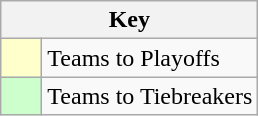<table class="wikitable" style="text-align: center;">
<tr>
<th colspan=2>Key</th>
</tr>
<tr>
<td style="background:#ffffcc; width:20px;"></td>
<td align=left>Teams to Playoffs</td>
</tr>
<tr>
<td style="background:#ccffcc; width:20px;"></td>
<td align=left>Teams to Tiebreakers</td>
</tr>
</table>
